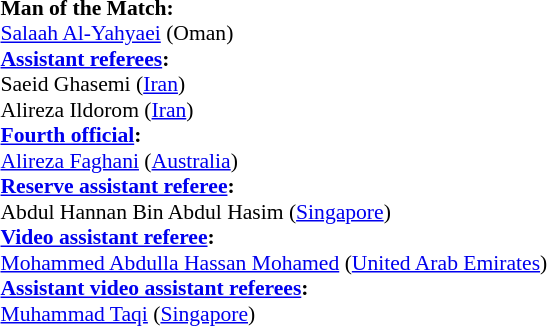<table style="width:100%; font-size:90%;">
<tr>
<td><br><strong>Man of the Match:</strong>
<br><a href='#'>Salaah Al-Yahyaei</a> (Oman)<br><strong><a href='#'>Assistant referees</a>:</strong>
<br>Saeid Ghasemi (<a href='#'>Iran</a>)
<br>Alireza Ildorom (<a href='#'>Iran</a>)
<br><strong><a href='#'>Fourth official</a>:</strong>
<br><a href='#'>Alireza Faghani</a> (<a href='#'>Australia</a>)
<br><strong><a href='#'>Reserve assistant referee</a>:</strong>
<br>Abdul Hannan Bin Abdul Hasim (<a href='#'>Singapore</a>)
<br><strong><a href='#'>Video assistant referee</a>:</strong>
<br><a href='#'>Mohammed Abdulla Hassan Mohamed</a> (<a href='#'>United Arab Emirates</a>)
<br><strong><a href='#'>Assistant video assistant referees</a>:</strong>
<br><a href='#'>Muhammad Taqi</a> (<a href='#'>Singapore</a>)</td>
</tr>
</table>
